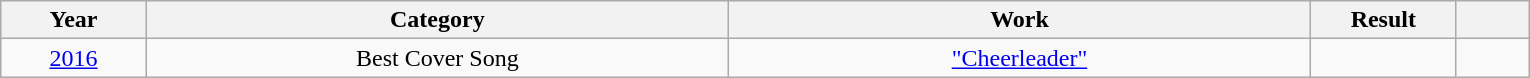<table class="wikitable">
<tr>
<th style="width:5%;">Year</th>
<th style="width:20%;">Category</th>
<th style="width:20%;">Work</th>
<th style="width:5%;">Result</th>
<th style="width:2.5%;"></th>
</tr>
<tr>
<td style="text-align:center;"><a href='#'>2016</a></td>
<td style="text-align:center;">Best Cover Song</td>
<td style="text-align:center;"><a href='#'>"Cheerleader"</a></td>
<td></td>
<td style="text-align:center;"></td>
</tr>
</table>
